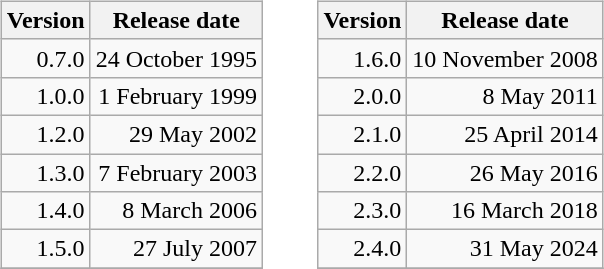<table>
<tr>
<td width="50%" valign="top"><br><table class="wikitable" style="text-align:right">
<tr>
<th>Version</th>
<th>Release date</th>
</tr>
<tr>
<td>0.7.0</td>
<td>24 October 1995</td>
</tr>
<tr>
<td>1.0.0</td>
<td>1 February 1999</td>
</tr>
<tr>
<td>1.2.0</td>
<td>29 May 2002</td>
</tr>
<tr>
<td>1.3.0</td>
<td>7 February 2003</td>
</tr>
<tr>
<td>1.4.0</td>
<td>8 March 2006</td>
</tr>
<tr>
<td>1.5.0</td>
<td>27 July 2007</td>
</tr>
<tr>
</tr>
</table>
</td>
<td width="50%" valign="top"><br><table class="wikitable" style="text-align:right">
<tr>
<th>Version</th>
<th>Release date</th>
</tr>
<tr>
<td>1.6.0</td>
<td>10 November 2008</td>
</tr>
<tr>
<td>2.0.0</td>
<td>8 May 2011</td>
</tr>
<tr>
<td>2.1.0</td>
<td>25 April 2014</td>
</tr>
<tr>
<td>2.2.0</td>
<td>26 May 2016</td>
</tr>
<tr>
<td>2.3.0</td>
<td>16 March 2018</td>
</tr>
<tr>
<td>2.4.0</td>
<td>31 May 2024</td>
</tr>
<tr>
</tr>
</table>
</td>
</tr>
</table>
